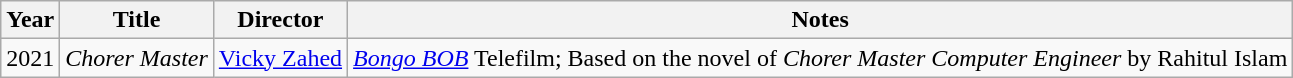<table class="wikitable">
<tr>
<th>Year</th>
<th>Title</th>
<th>Director</th>
<th>Notes</th>
</tr>
<tr>
<td>2021</td>
<td><em>Chorer Master</em></td>
<td><a href='#'>Vicky Zahed</a></td>
<td><em><a href='#'>Bongo BOB</a></em> Telefilm; Based on the novel of <em>Chorer Master Computer Engineer</em> by Rahitul Islam</td>
</tr>
</table>
